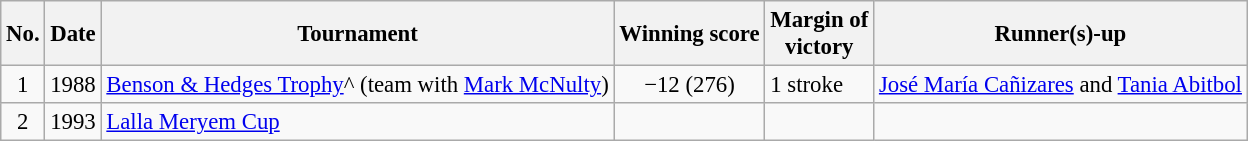<table class="wikitable" style="font-size:95%;">
<tr>
<th>No.</th>
<th>Date</th>
<th>Tournament</th>
<th>Winning score</th>
<th>Margin of<br>victory</th>
<th>Runner(s)-up</th>
</tr>
<tr>
<td align=center>1</td>
<td>1988</td>
<td><a href='#'>Benson & Hedges Trophy</a>^ (team with  <a href='#'>Mark McNulty</a>)</td>
<td align="center">−12 (276)</td>
<td>1 stroke</td>
<td> <a href='#'>José María Cañizares</a> and  <a href='#'>Tania Abitbol</a></td>
</tr>
<tr>
<td align=center>2</td>
<td>1993</td>
<td><a href='#'>Lalla Meryem Cup</a></td>
<td align="center"></td>
<td></td>
<td></td>
</tr>
</table>
